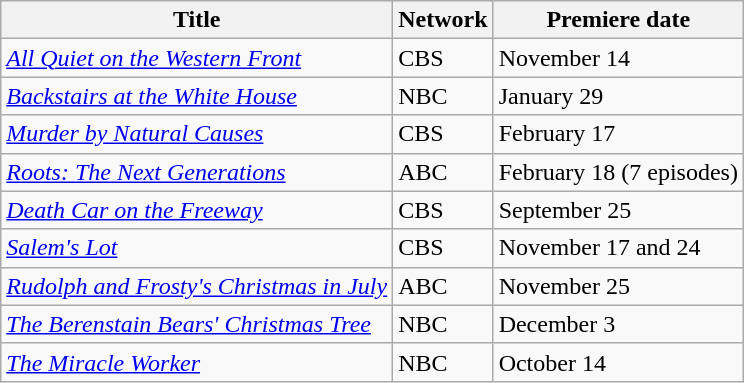<table class="wikitable sortable">
<tr>
<th>Title</th>
<th>Network</th>
<th>Premiere date</th>
</tr>
<tr>
<td><em><a href='#'>All Quiet on the Western Front</a></em></td>
<td>CBS</td>
<td>November 14</td>
</tr>
<tr>
<td><em><a href='#'>Backstairs at the White House</a></em></td>
<td>NBC</td>
<td>January 29</td>
</tr>
<tr>
<td><em><a href='#'>Murder by Natural Causes</a></em></td>
<td>CBS</td>
<td>February 17</td>
</tr>
<tr>
<td><em><a href='#'>Roots: The Next Generations</a></em></td>
<td>ABC</td>
<td>February 18 (7 episodes)</td>
</tr>
<tr>
<td><em><a href='#'>Death Car on the Freeway</a></em></td>
<td>CBS</td>
<td>September 25</td>
</tr>
<tr>
<td><em><a href='#'>Salem's Lot</a></em></td>
<td>CBS</td>
<td>November 17 and 24</td>
</tr>
<tr>
<td><em><a href='#'>Rudolph and Frosty's Christmas in July</a></em></td>
<td>ABC</td>
<td>November 25</td>
</tr>
<tr>
<td><em><a href='#'>The Berenstain Bears' Christmas Tree</a></em></td>
<td>NBC</td>
<td>December 3</td>
</tr>
<tr>
<td><em><a href='#'>The Miracle Worker</a></em></td>
<td>NBC</td>
<td>October 14</td>
</tr>
</table>
